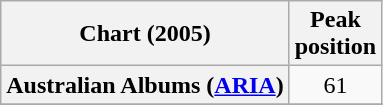<table class="wikitable sortable plainrowheaders">
<tr>
<th>Chart (2005)</th>
<th>Peak<br>position</th>
</tr>
<tr>
<th scope="row">Australian Albums (<a href='#'>ARIA</a>)</th>
<td align="center">61</td>
</tr>
<tr>
</tr>
<tr>
</tr>
<tr>
</tr>
</table>
